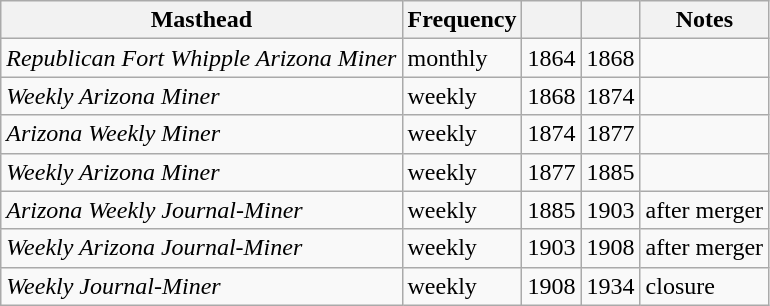<table class="wikitable">
<tr>
<th>Masthead</th>
<th>Frequency</th>
<th></th>
<th></th>
<th>Notes</th>
</tr>
<tr>
<td><em>Republican Fort Whipple Arizona Miner</em></td>
<td>monthly</td>
<td>1864</td>
<td>1868</td>
<td></td>
</tr>
<tr>
<td><em>Weekly Arizona Miner</em></td>
<td>weekly</td>
<td>1868</td>
<td>1874</td>
<td></td>
</tr>
<tr>
<td><em>Arizona Weekly Miner</em></td>
<td>weekly</td>
<td>1874</td>
<td>1877</td>
<td></td>
</tr>
<tr>
<td><em>Weekly Arizona Miner</em></td>
<td>weekly</td>
<td>1877</td>
<td>1885</td>
<td></td>
</tr>
<tr>
<td><em>Arizona Weekly Journal-Miner</em></td>
<td>weekly</td>
<td>1885</td>
<td>1903</td>
<td>after merger</td>
</tr>
<tr>
<td><em>Weekly Arizona Journal-Miner</em></td>
<td>weekly</td>
<td>1903</td>
<td>1908</td>
<td>after merger</td>
</tr>
<tr>
<td><em>Weekly Journal-Miner</em></td>
<td>weekly</td>
<td>1908</td>
<td>1934</td>
<td>closure</td>
</tr>
</table>
